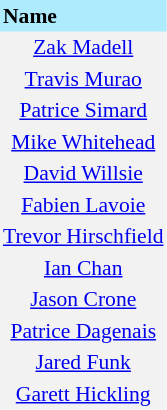<table border=0 cellpadding=2 cellspacing=0  |- bgcolor=#F2F2F2 style="text-align:center; font-size:90%;">
<tr bgcolor=#ADEBFD>
<th align=left>Name</th>
</tr>
<tr>
<td><a href='#'>Zak Madell</a></td>
</tr>
<tr>
<td><a href='#'>Travis Murao</a></td>
</tr>
<tr>
<td><a href='#'>Patrice Simard</a></td>
</tr>
<tr>
<td><a href='#'>Mike Whitehead</a></td>
</tr>
<tr>
<td><a href='#'>David Willsie</a></td>
</tr>
<tr>
<td><a href='#'>Fabien Lavoie</a></td>
</tr>
<tr>
<td><a href='#'>Trevor Hirschfield</a></td>
</tr>
<tr>
<td><a href='#'>Ian Chan</a></td>
</tr>
<tr>
<td><a href='#'>Jason Crone</a></td>
</tr>
<tr>
<td><a href='#'>Patrice Dagenais</a></td>
</tr>
<tr>
<td><a href='#'>Jared Funk</a></td>
</tr>
<tr>
<td><a href='#'>Garett Hickling</a></td>
</tr>
</table>
